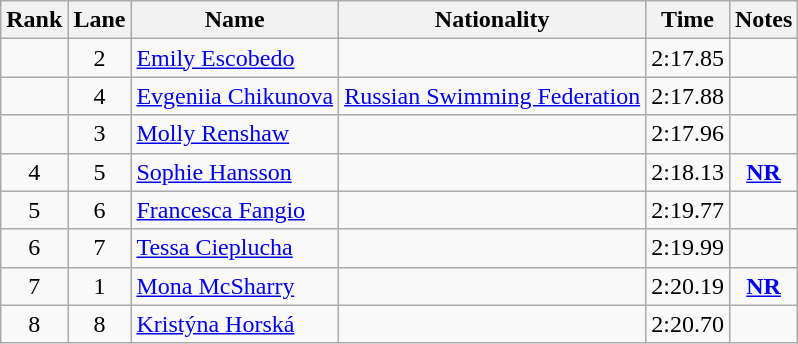<table class="wikitable sortable" style="text-align:center">
<tr>
<th>Rank</th>
<th>Lane</th>
<th>Name</th>
<th>Nationality</th>
<th>Time</th>
<th>Notes</th>
</tr>
<tr>
<td></td>
<td>2</td>
<td align=left><a href='#'>Emily Escobedo</a></td>
<td align=left></td>
<td>2:17.85</td>
<td></td>
</tr>
<tr>
<td></td>
<td>4</td>
<td align=left><a href='#'>Evgeniia Chikunova</a></td>
<td align=left><a href='#'>Russian Swimming Federation</a></td>
<td>2:17.88</td>
<td></td>
</tr>
<tr>
<td></td>
<td>3</td>
<td align=left><a href='#'>Molly Renshaw</a></td>
<td align=left></td>
<td>2:17.96</td>
<td></td>
</tr>
<tr>
<td>4</td>
<td>5</td>
<td align=left><a href='#'>Sophie Hansson</a></td>
<td align=left></td>
<td>2:18.13</td>
<td><strong><a href='#'>NR</a></strong></td>
</tr>
<tr>
<td>5</td>
<td>6</td>
<td align=left><a href='#'>Francesca Fangio</a></td>
<td align=left></td>
<td>2:19.77</td>
<td></td>
</tr>
<tr>
<td>6</td>
<td>7</td>
<td align=left><a href='#'>Tessa Cieplucha</a></td>
<td align=left></td>
<td>2:19.99</td>
<td></td>
</tr>
<tr>
<td>7</td>
<td>1</td>
<td align=left><a href='#'>Mona McSharry</a></td>
<td align=left></td>
<td>2:20.19</td>
<td><strong><a href='#'>NR</a></strong></td>
</tr>
<tr>
<td>8</td>
<td>8</td>
<td align=left><a href='#'>Kristýna Horská</a></td>
<td align=left></td>
<td>2:20.70</td>
<td></td>
</tr>
</table>
